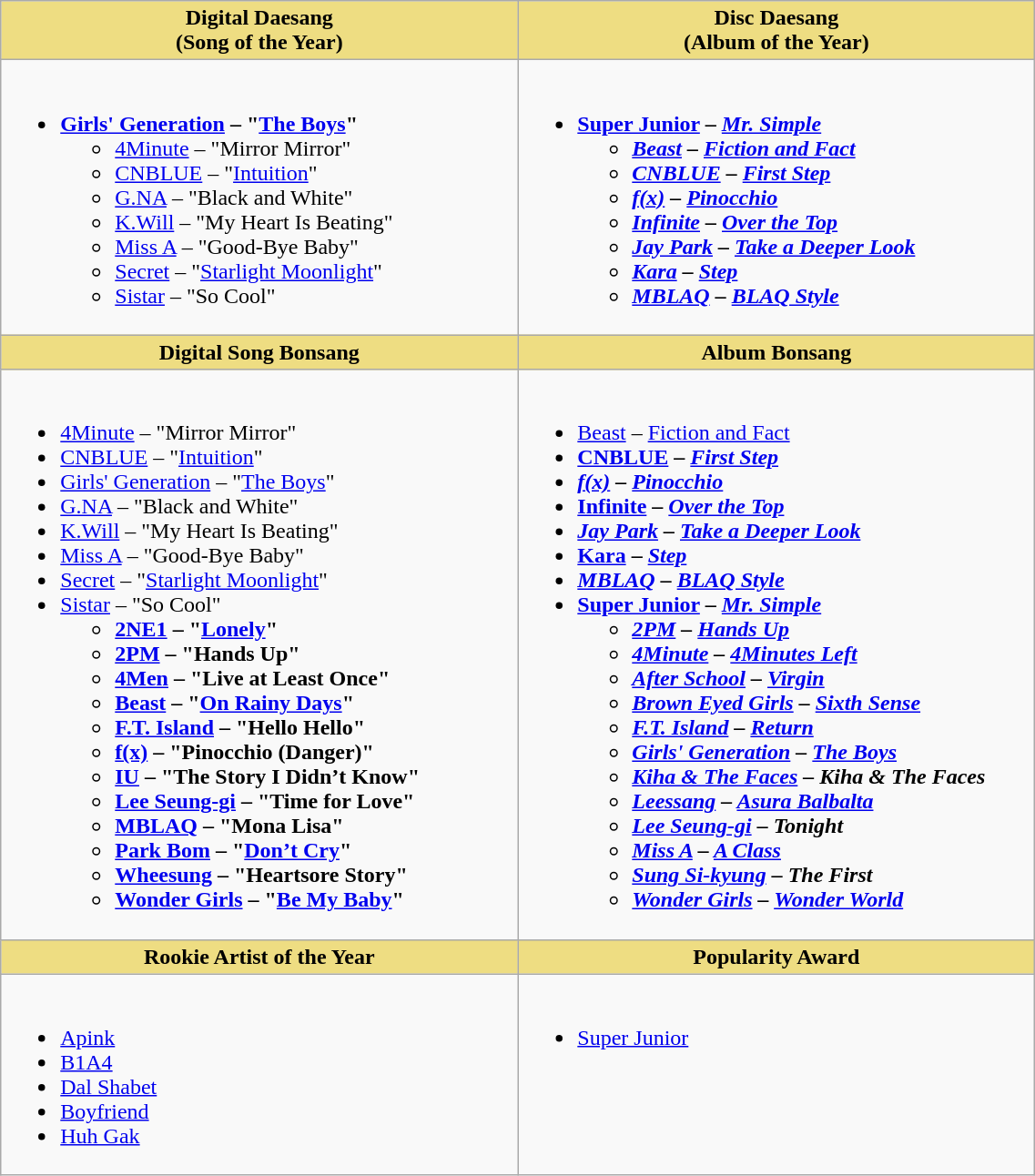<table class="wikitable" style="width:60%">
<tr>
<th scope="col" style="background:#EEDD82; width:50%">Digital Daesang <br> (Song of the Year)</th>
<th scope="col" style="background:#EEDD82; width:50%">Disc Daesang <br> (Album of the Year)</th>
</tr>
<tr>
<td style="vertical-align:top"><br><ul><li><strong><a href='#'>Girls' Generation</a></strong> <strong>– "<a href='#'>The Boys</a>"</strong><ul><li><a href='#'>4Minute</a> – "Mirror Mirror"</li><li><a href='#'>CNBLUE</a> – "<a href='#'>Intuition</a>"</li><li><a href='#'>G.NA</a> – "Black and White"</li><li><a href='#'>K.Will</a> – "My Heart Is Beating"</li><li><a href='#'>Miss A</a> – "Good-Bye Baby"</li><li><a href='#'>Secret</a> – "<a href='#'>Starlight Moonlight</a>"</li><li><a href='#'>Sistar</a> – "So Cool"</li></ul></li></ul></td>
<td style="vertical-align:top"><br><ul><li><strong><a href='#'>Super Junior</a> – <em><a href='#'>Mr. Simple</a><strong><em><ul><li><a href='#'>Beast</a> – </em><a href='#'>Fiction and Fact</a><em></li><li><a href='#'>CNBLUE</a> – </em><a href='#'>First Step</a><em></li><li><a href='#'>f(x)</a> – </em><a href='#'>Pinocchio</a><em></li><li><a href='#'>Infinite</a> – </em><a href='#'>Over the Top</a><em></li><li><a href='#'>Jay Park</a> – </em><a href='#'>Take a Deeper Look</a><em></li><li><a href='#'>Kara</a> – </em><a href='#'>Step</a><em></li><li><a href='#'>MBLAQ</a> – </em><a href='#'>BLAQ Style</a><em></li></ul></li></ul></td>
</tr>
<tr>
<th scope="col" style="background:#EEDD82; width:50%">Digital Song Bonsang</th>
<th scope="col" style="background:#EEDD82; width:50%">Album Bonsang</th>
</tr>
<tr>
<td style="vertical-align:top"><br><ul><li></strong><a href='#'>4Minute</a> – "Mirror Mirror"<strong></li><li></strong><a href='#'>CNBLUE</a> – "<a href='#'>Intuition</a>"<strong></li><li></strong><a href='#'>Girls' Generation</a> – "<a href='#'>The Boys</a>"<strong></li><li></strong><a href='#'>G.NA</a> – "Black and White"<strong></li><li></strong><a href='#'>K.Will</a> – "My Heart Is Beating"<strong></li><li></strong><a href='#'>Miss A</a> – "Good-Bye Baby"<strong></li><li></strong><a href='#'>Secret</a> – "<a href='#'>Starlight Moonlight</a>"<strong></li><li></strong><a href='#'>Sistar</a> – "So Cool"<strong><ul><li><a href='#'>2NE1</a> – "<a href='#'>Lonely</a>"</li><li><a href='#'>2PM</a> – "Hands Up"</li><li><a href='#'>4Men</a> – "Live at Least Once"</li><li><a href='#'>Beast</a> – "<a href='#'>On Rainy Days</a>"</li><li><a href='#'>F.T. Island</a> – "Hello Hello"</li><li><a href='#'>f(x)</a> – "Pinocchio (Danger)"</li><li><a href='#'>IU</a> – "The Story I Didn’t Know"</li><li><a href='#'>Lee Seung-gi</a> – "Time for Love"</li><li><a href='#'>MBLAQ</a> – "Mona Lisa"</li><li><a href='#'>Park Bom</a> – "<a href='#'>Don’t Cry</a>"</li><li><a href='#'>Wheesung</a> – "Heartsore Story"</li><li><a href='#'>Wonder Girls</a> – "<a href='#'>Be My Baby</a>"</li></ul></li></ul></td>
<td style="vertical-align:top"><br><ul><li></strong><a href='#'>Beast</a> – </em><a href='#'>Fiction and Fact</a></em></strong></li><li><strong><a href='#'>CNBLUE</a> – <em><a href='#'>First Step</a><strong><em></li><li></strong><a href='#'>f(x)</a> – </em><a href='#'>Pinocchio</a></em></strong></li><li><strong><a href='#'>Infinite</a> – <em><a href='#'>Over the Top</a><strong><em></li><li></strong><a href='#'>Jay Park</a> – </em><a href='#'>Take a Deeper Look</a></em></strong></li><li><strong><a href='#'>Kara</a> – <em><a href='#'>Step</a><strong><em></li><li></strong><a href='#'>MBLAQ</a> – </em><a href='#'>BLAQ Style</a></em></strong></li><li><strong><a href='#'>Super Junior</a> – <em><a href='#'>Mr. Simple</a><strong><em><ul><li><a href='#'>2PM</a> – </em><a href='#'>Hands Up</a><em></li><li><a href='#'>4Minute</a> – </em><a href='#'>4Minutes Left</a><em></li><li><a href='#'>After School</a> – </em><a href='#'>Virgin</a><em></li><li><a href='#'>Brown Eyed Girls</a> – <a href='#'></em>Sixth Sense<em></a></li><li><a href='#'>F.T. Island</a> – </em><a href='#'>Return</a><em></li><li><a href='#'>Girls' Generation</a> – </em><a href='#'>The Boys</a><em></li><li><a href='#'>Kiha & The Faces</a> – </em>Kiha & The Faces<em></li><li><a href='#'>Leessang</a> – </em><a href='#'>Asura Balbalta</a><em></li><li><a href='#'>Lee Seung-gi</a> – </em>Tonight<em></li><li><a href='#'>Miss A</a> – </em><a href='#'>A Class</a><em></li><li><a href='#'>Sung Si-kyung</a> – </em>The First<em></li><li><a href='#'>Wonder Girls</a> – </em><a href='#'>Wonder World</a><em></li></ul></li></ul></td>
</tr>
<tr>
<th scope="col" style="background:#EEDD82; width:50%">Rookie Artist of the Year</th>
<th scope="col" style="background:#EEDD82; width:50%">Popularity Award</th>
</tr>
<tr>
<td style="vertical-align:top"><br><ul><li></strong><a href='#'>Apink</a><strong></li><li></strong><a href='#'>B1A4</a><strong></li><li></strong><a href='#'>Dal Shabet</a><strong></li><li></strong><a href='#'>Boyfriend</a><strong></li><li></strong><a href='#'>Huh Gak</a><strong></li></ul></td>
<td style="vertical-align:top"><br><ul><li></strong><a href='#'>Super Junior</a><strong></li></ul></td>
</tr>
</table>
